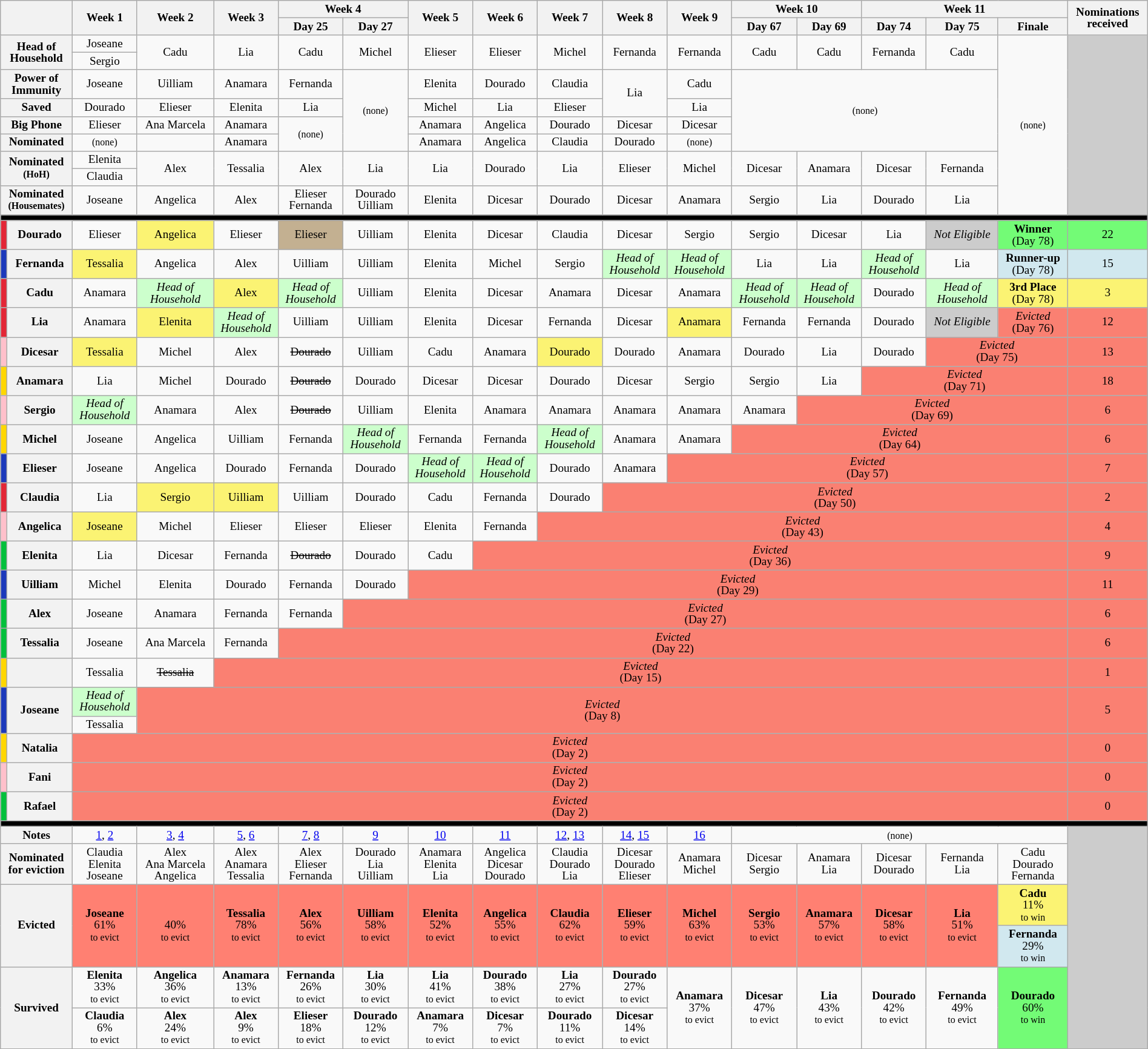<table class="wikitable" style="text-align:center; font-size:80%; width:100%; line-height:13px;">
<tr>
<th rowspan=2 colspan=2></th>
<th rowspan=2>Week 1</th>
<th rowspan=2>Week 2</th>
<th rowspan=2>Week 3</th>
<th colspan=2>Week 4</th>
<th rowspan=2>Week 5</th>
<th rowspan=2>Week 6</th>
<th rowspan=2>Week 7</th>
<th rowspan=2>Week 8</th>
<th rowspan=2>Week 9</th>
<th colspan=2>Week 10</th>
<th colspan=3>Week 11</th>
<th rowspan=2>Nominations<br>received</th>
</tr>
<tr>
<th>Day 25</th>
<th>Day 27</th>
<th>Day 67</th>
<th>Day 69</th>
<th>Day 74</th>
<th>Day 75</th>
<th>Finale</th>
</tr>
<tr>
<th rowspan=2 colspan=2>Head of<br>Household</th>
<td>Joseane</td>
<td rowspan=2>Cadu</td>
<td rowspan=2>Lia</td>
<td rowspan=2>Cadu</td>
<td rowspan=2>Michel</td>
<td rowspan=2>Elieser</td>
<td rowspan=2>Elieser</td>
<td rowspan=2>Michel</td>
<td rowspan=2>Fernanda</td>
<td rowspan=2>Fernanda</td>
<td rowspan=2>Cadu</td>
<td rowspan=2>Cadu</td>
<td rowspan=2>Fernanda</td>
<td rowspan=2>Cadu</td>
<td rowspan=9><small>(none)</small></td>
<td rowspan=9 bgcolor="CCCCCC"></td>
</tr>
<tr>
<td>Sergio</td>
</tr>
<tr>
<th colspan=2>Power of<br>Immunity</th>
<td>Joseane</td>
<td>Uilliam</td>
<td>Anamara</td>
<td>Fernanda</td>
<td rowspan=4><small>(none)</small></td>
<td>Elenita</td>
<td>Dourado</td>
<td>Claudia</td>
<td rowspan=2>Lia</td>
<td>Cadu</td>
<td rowspan=4 colspan=4><small>(none)</small></td>
</tr>
<tr>
<th colspan=2>Saved</th>
<td>Dourado</td>
<td>Elieser</td>
<td>Elenita</td>
<td>Lia</td>
<td>Michel</td>
<td>Lia</td>
<td>Elieser</td>
<td>Lia</td>
</tr>
<tr>
<th colspan=2>Big Phone</th>
<td>Elieser</td>
<td>Ana Marcela</td>
<td>Anamara</td>
<td rowspan=2><small>(none)</small></td>
<td>Anamara</td>
<td>Angelica</td>
<td>Dourado</td>
<td>Dicesar</td>
<td>Dicesar</td>
</tr>
<tr>
<th colspan=2>Nominated<br><small></small></th>
<td><small>(none)</small></td>
<td></td>
<td>Anamara</td>
<td>Anamara</td>
<td>Angelica</td>
<td>Claudia</td>
<td>Dourado</td>
<td><small>(none)</small></td>
</tr>
<tr>
<th rowspan=2 colspan=2>Nominated<br><small>(HoH)</small></th>
<td>Elenita</td>
<td rowspan=2>Alex</td>
<td rowspan=2>Tessalia</td>
<td rowspan=2>Alex</td>
<td rowspan=2>Lia</td>
<td rowspan=2>Lia</td>
<td rowspan=2>Dourado</td>
<td rowspan=2>Lia</td>
<td rowspan=2>Elieser</td>
<td rowspan=2>Michel</td>
<td rowspan=2>Dicesar</td>
<td rowspan=2>Anamara</td>
<td rowspan=2>Dicesar</td>
<td rowspan=2>Fernanda</td>
</tr>
<tr>
<td>Claudia</td>
</tr>
<tr>
<th colspan=2>Nominated<br><small>(Housemates)</small></th>
<td>Joseane</td>
<td>Angelica</td>
<td>Alex</td>
<td>Elieser<br>Fernanda</td>
<td>Dourado<br>Uilliam</td>
<td>Elenita</td>
<td>Dicesar</td>
<td>Dourado</td>
<td>Dicesar</td>
<td>Anamara</td>
<td>Sergio</td>
<td>Lia</td>
<td>Dourado</td>
<td>Lia</td>
</tr>
<tr>
<th style="background:#000;" colspan=19></th>
</tr>
<tr>
<td bgcolor="E32636"></td>
<th>Dourado</th>
<td>Elieser</td>
<td bgcolor="FBF373">Angelica</td>
<td>Elieser</td>
<td bgcolor="C3B091">Elieser</td>
<td>Uilliam</td>
<td>Elenita</td>
<td>Dicesar</td>
<td>Claudia</td>
<td>Dicesar</td>
<td>Sergio</td>
<td>Sergio</td>
<td>Dicesar</td>
<td>Lia</td>
<td bgcolor="CCCCCC"><em>Not Eligible</em></td>
<td bgcolor="73FB76"><strong>Winner</strong><br>(Day 78)</td>
<td bgcolor="73FB76">22</td>
</tr>
<tr>
<td bgcolor="1C39BB"></td>
<th>Fernanda</th>
<td bgcolor="FBF373">Tessalia</td>
<td>Angelica</td>
<td>Alex</td>
<td>Uilliam</td>
<td>Uilliam</td>
<td>Elenita</td>
<td>Michel</td>
<td>Sergio</td>
<td bgcolor="CCFFCC"><em>Head of<br>Household</em></td>
<td bgcolor="CCFFCC"><em>Head of<br>Household</em></td>
<td>Lia</td>
<td>Lia</td>
<td bgcolor="CCFFCC"><em>Head of<br>Household</em></td>
<td>Lia</td>
<td bgcolor="D1E8EF" nowrap><strong>Runner-up</strong><br>(Day 78)</td>
<td bgcolor="D1E8EF">15</td>
</tr>
<tr>
<td bgcolor="E32636"></td>
<th>Cadu</th>
<td>Anamara</td>
<td bgcolor="CCFFCC"><em>Head of<br>Household</em></td>
<td bgcolor="FBF373">Alex</td>
<td bgcolor="CCFFCC"><em>Head of<br>Household</em></td>
<td>Uilliam</td>
<td>Elenita</td>
<td>Dicesar</td>
<td>Anamara</td>
<td>Dicesar</td>
<td>Anamara</td>
<td bgcolor="CCFFCC"><em>Head of<br>Household</em></td>
<td bgcolor="CCFFCC"><em>Head of<br>Household</em></td>
<td>Dourado</td>
<td bgcolor="CCFFCC"><em>Head of<br>Household</em></td>
<td bgcolor="FBF373"><strong>3rd Place</strong><br>(Day 78)</td>
<td bgcolor="FBF373">3</td>
</tr>
<tr>
<td bgcolor="E32636"></td>
<th>Lia</th>
<td>Anamara</td>
<td bgcolor="FBF373">Elenita</td>
<td bgcolor="CCFFCC"><em>Head of<br>Household</em></td>
<td>Uilliam</td>
<td>Uilliam</td>
<td>Elenita</td>
<td>Dicesar</td>
<td>Fernanda</td>
<td>Dicesar</td>
<td bgcolor="FBF373">Anamara</td>
<td>Fernanda</td>
<td>Fernanda</td>
<td>Dourado</td>
<td bgcolor="CCCCCC"><em>Not Eligible</em></td>
<td bgcolor="FA8072" colspan=1><em>Evicted</em><br>(Day 76)</td>
<td bgcolor="FA8072">12</td>
</tr>
<tr>
<td bgcolor="pink"></td>
<th>Dicesar</th>
<td bgcolor="FBF373">Tessalia</td>
<td>Michel</td>
<td>Alex</td>
<td><s>Dourado</s></td>
<td>Uilliam</td>
<td>Cadu</td>
<td>Anamara</td>
<td bgcolor="FBF373">Dourado</td>
<td>Dourado</td>
<td>Anamara</td>
<td>Dourado</td>
<td>Lia</td>
<td>Dourado</td>
<td bgcolor="FA8072" colspan=2><em>Evicted</em><br>(Day 75)</td>
<td bgcolor="FA8072">13</td>
</tr>
<tr>
<td bgcolor="FFD700"></td>
<th>Anamara</th>
<td>Lia</td>
<td>Michel</td>
<td>Dourado</td>
<td><s>Dourado</s></td>
<td>Dourado</td>
<td>Dicesar</td>
<td>Dicesar</td>
<td>Dourado</td>
<td>Dicesar</td>
<td>Sergio</td>
<td>Sergio</td>
<td>Lia</td>
<td bgcolor="FA8072" colspan=3><em>Evicted</em><br>(Day 71)</td>
<td bgcolor="FA8072">18</td>
</tr>
<tr>
<td bgcolor="pink"></td>
<th>Sergio</th>
<td bgcolor="CCFFCC"><em>Head of<br>Household</em></td>
<td>Anamara</td>
<td>Alex</td>
<td><s>Dourado</s></td>
<td>Uilliam</td>
<td>Elenita</td>
<td>Anamara</td>
<td>Anamara</td>
<td>Anamara</td>
<td>Anamara</td>
<td>Anamara</td>
<td bgcolor="FA8072" colspan=4><em>Evicted</em><br>(Day 69)</td>
<td bgcolor="FA8072">6</td>
</tr>
<tr>
<td bgcolor="FFD700"></td>
<th>Michel</th>
<td>Joseane</td>
<td>Angelica</td>
<td>Uilliam</td>
<td>Fernanda</td>
<td bgcolor="CCFFCC"><em>Head of<br>Household</em></td>
<td>Fernanda</td>
<td>Fernanda</td>
<td bgcolor="CCFFCC"><em>Head of<br>Household</em></td>
<td>Anamara</td>
<td>Anamara</td>
<td bgcolor="FA8072" colspan=5><em>Evicted</em><br>(Day 64)</td>
<td bgcolor="FA8072">6</td>
</tr>
<tr>
<td bgcolor="1C39BB"></td>
<th>Elieser</th>
<td>Joseane</td>
<td>Angelica</td>
<td>Dourado</td>
<td>Fernanda</td>
<td>Dourado</td>
<td bgcolor="CCFFCC"><em>Head of<br>Household</em></td>
<td bgcolor="CCFFCC"><em>Head of<br>Household</em></td>
<td>Dourado</td>
<td>Anamara</td>
<td bgcolor="FA8072" colspan=6><em>Evicted</em><br>(Day 57)</td>
<td bgcolor="FA8072">7</td>
</tr>
<tr>
<td bgcolor="E32636"></td>
<th>Claudia</th>
<td>Lia</td>
<td bgcolor="FBF373">Sergio</td>
<td bgcolor="FBF373">Uilliam</td>
<td>Uilliam</td>
<td>Dourado</td>
<td>Cadu</td>
<td>Fernanda</td>
<td>Dourado</td>
<td bgcolor="FA8072" colspan=7><em>Evicted</em><br>(Day 50)</td>
<td bgcolor="FA8072">2</td>
</tr>
<tr>
<td bgcolor="pink"></td>
<th>Angelica</th>
<td bgcolor="FBF373">Joseane</td>
<td>Michel</td>
<td>Elieser</td>
<td>Elieser</td>
<td>Elieser</td>
<td>Elenita</td>
<td>Fernanda</td>
<td bgcolor="FA8072" colspan=8><em>Evicted</em><br>(Day 43)</td>
<td bgcolor="FA8072">4</td>
</tr>
<tr>
<td bgcolor="03C03C"></td>
<th>Elenita</th>
<td>Lia</td>
<td>Dicesar</td>
<td>Fernanda</td>
<td><s>Dourado</s></td>
<td>Dourado</td>
<td>Cadu</td>
<td bgcolor="FA8072" colspan=9><em>Evicted</em><br>(Day 36)</td>
<td bgcolor="FA8072">9</td>
</tr>
<tr>
<td bgcolor="1C39BB"></td>
<th>Uilliam</th>
<td>Michel</td>
<td>Elenita</td>
<td>Dourado</td>
<td>Fernanda</td>
<td>Dourado</td>
<td bgcolor="FA8072" colspan=10><em>Evicted</em><br>(Day 29)</td>
<td bgcolor="FA8072">11</td>
</tr>
<tr>
<td bgcolor="03C03C"></td>
<th>Alex</th>
<td>Joseane</td>
<td>Anamara</td>
<td>Fernanda</td>
<td>Fernanda</td>
<td bgcolor="FA8072" colspan=11><em>Evicted</em><br>(Day 27)</td>
<td bgcolor="FA8072">6</td>
</tr>
<tr>
<td bgcolor="03C03C"></td>
<th>Tessalia</th>
<td>Joseane</td>
<td>Ana Marcela</td>
<td>Fernanda</td>
<td bgcolor="FA8072" colspan=12><em>Evicted</em><br>(Day 22)</td>
<td bgcolor="FA8072">6</td>
</tr>
<tr>
<td bgcolor="FFD700"></td>
<th></th>
<td>Tessalia</td>
<td><s>Tessalia</s></td>
<td bgcolor="FA8072" colspan=13><em>Evicted</em><br>(Day 15)</td>
<td bgcolor="FA8072">1</td>
</tr>
<tr>
<td rowspan=2 bgcolor="1C39BB"></td>
<th rowspan=2>Joseane</th>
<td rowspan=1 bgcolor="CCFFCC"><em>Head of<br>Household</em></td>
<td rowspan=2 bgcolor="FA8072" colspan=14><em>Evicted</em><br>(Day 8)</td>
<td rowspan=2 bgcolor="FA8072">5</td>
</tr>
<tr>
<td rowspan=1>Tessalia</td>
</tr>
<tr>
<td bgcolor="FFD700"></td>
<th>Natalia</th>
<td bgcolor="FA8072" colspan=15><em>Evicted</em><br>(Day 2)</td>
<td bgcolor="FA8072">0</td>
</tr>
<tr>
<td bgcolor="pink"></td>
<th>Fani</th>
<td bgcolor="FA8072" colspan=15><em>Evicted</em><br>(Day 2)</td>
<td bgcolor="FA8072">0</td>
</tr>
<tr>
<td bgcolor="03C03C"></td>
<th>Rafael</th>
<td bgcolor="FA8072" colspan=15><em>Evicted</em><br>(Day 2)</td>
<td bgcolor="FA8072">0</td>
</tr>
<tr>
<th style="background:#000;" colspan=19></th>
</tr>
<tr>
<th colspan=2>Notes</th>
<td><a href='#'>1</a>, <a href='#'>2</a></td>
<td><a href='#'>3</a>, <a href='#'>4</a></td>
<td><a href='#'>5</a>, <a href='#'>6</a></td>
<td><a href='#'>7</a>, <a href='#'>8</a></td>
<td><a href='#'>9</a></td>
<td><a href='#'>10</a></td>
<td><a href='#'>11</a></td>
<td><a href='#'>12</a>, <a href='#'>13</a></td>
<td><a href='#'>14</a>, <a href='#'>15</a></td>
<td><a href='#'>16</a></td>
<td colspan=5><small>(none)</small></td>
<td rowspan=7 bgcolor="CCCCCC"></td>
</tr>
<tr>
<th colspan=2>Nominated<br>for eviction</th>
<td>Claudia<br>Elenita<br>Joseane</td>
<td>Alex<br>Ana Marcela<br>Angelica</td>
<td>Alex<br>Anamara<br>Tessalia</td>
<td>Alex<br>Elieser<br>Fernanda</td>
<td>Dourado<br>Lia<br>Uilliam</td>
<td>Anamara<br>Elenita<br>Lia</td>
<td>Angelica<br>Dicesar<br>Dourado</td>
<td>Claudia<br>Dourado<br>Lia</td>
<td>Dicesar<br>Dourado<br>Elieser</td>
<td>Anamara<br>Michel</td>
<td>Dicesar<br>Sergio</td>
<td>Anamara<br>Lia</td>
<td>Dicesar<br>Dourado</td>
<td>Fernanda<br>Lia</td>
<td>Cadu<br>Dourado<br>Fernanda</td>
</tr>
<tr>
<th rowspan=2 colspan=2>Evicted</th>
<td rowspan=2 bgcolor="FF8072"><strong>Joseane</strong><br>61%<br><small>to evict</small></td>
<td rowspan=2 bgcolor="FF8072"><strong></strong><br>40%<br><small>to evict </small></td>
<td rowspan=2 bgcolor="FF8072"><strong>Tessalia</strong><br>78%<br><small>to evict</small></td>
<td rowspan=2 bgcolor="FF8072"><strong>Alex</strong><br>56%<br><small>to evict </small></td>
<td rowspan=2 bgcolor="FF8072"><strong>Uilliam</strong><br>58%<br><small>to evict</small></td>
<td rowspan=2 bgcolor="FF8072"><strong>Elenita</strong><br>52%<br><small>to evict</small></td>
<td rowspan=2 bgcolor="FF8072"><strong>Angelica</strong><br>55%<br><small>to evict </small></td>
<td rowspan=2 bgcolor="FF8072"><strong>Claudia</strong><br>62%<br><small>to evict </small></td>
<td rowspan=2 bgcolor="FF8072"><strong>Elieser</strong><br>59%<br><small>to evict  </small></td>
<td rowspan=2 bgcolor="FF8072"><strong>Michel</strong><br>63%<br><small>to evict</small></td>
<td rowspan=2 bgcolor="FF8072"><strong>Sergio</strong><br>53%<br><small>to evict</small></td>
<td rowspan=2 bgcolor="FF8072"><strong>Anamara</strong><br>57%<br><small>to evict</small></td>
<td rowspan=2 bgcolor="FF8072"><strong>Dicesar</strong><br>58%<br><small>to evict</small></td>
<td rowspan=2 bgcolor="FF8072"><strong>Lia</strong><br>51%<br><small>to evict </small></td>
<td rowspan=1 bgcolor="FBF373"><strong>Cadu</strong><br>11%<br><small>to win </small></td>
</tr>
<tr>
<td rowspan=1 bgcolor="D1E8EF"><strong>Fernanda</strong><br>29%<br><small>to win</small></td>
</tr>
<tr>
<th rowspan=2 colspan=2>Survived</th>
<td rowspan=1><strong>Elenita</strong><br>33%<br><small>to evict </small></td>
<td rowspan=1><strong>Angelica</strong><br>36%<br><small>to evict </small></td>
<td rowspan=1><strong>Anamara</strong><br>13%<br><small>to evict</small></td>
<td rowspan=1><strong>Fernanda</strong><br>26%<br><small>to evict</small></td>
<td rowspan=1><strong>Lia</strong><br>30%<br><small>to evict</small></td>
<td rowspan=1><strong>Lia</strong><br>41%<br><small>to evict  </small></td>
<td rowspan=1><strong>Dourado</strong><br>38%<br><small>to evict</small></td>
<td rowspan=1><strong>Lia</strong><br>27%<br><small>to evict  </small></td>
<td rowspan=1><strong>Dourado</strong><br>27%<br><small>to evict </small></td>
<td rowspan=2><strong>Anamara</strong><br>37%<br><small>to evict </small></td>
<td rowspan=2><strong>Dicesar</strong><br>47%<br><small>to evict  </small></td>
<td rowspan=2><strong>Lia</strong><br>43%<br><small>to evict  </small></td>
<td rowspan=2><strong>Dourado</strong><br>42%<br><small>to evict</small></td>
<td rowspan=2><strong>Fernanda</strong><br>49%<br><small>to evict</small></td>
<td rowspan=2 bgcolor="73FB76"><strong>Dourado</strong><br>60%<br><small>to win</small></td>
</tr>
<tr>
<td rowspan=1><strong>Claudia</strong><br>6%<br><small>to evict </small></td>
<td rowspan=1><strong>Alex</strong><br>24%<br><small>to evict </small></td>
<td rowspan=1><strong>Alex</strong><br>9%<br><small>to evict</small></td>
<td rowspan=1><strong>Elieser</strong><br>18%<br><small>to evict</small></td>
<td rowspan=1><strong>Dourado</strong><br>12%<br><small>to evict</small></td>
<td rowspan=1><strong>Anamara</strong><br>7%<br><small>to evict</small></td>
<td rowspan=1><strong>Dicesar</strong><br>7%<br><small>to evict</small></td>
<td rowspan=1><strong>Dourado</strong><br>11%<br><small>to evict</small></td>
<td rowspan=1><strong>Dicesar</strong><br>14%<br><small>to evict </small></td>
</tr>
</table>
